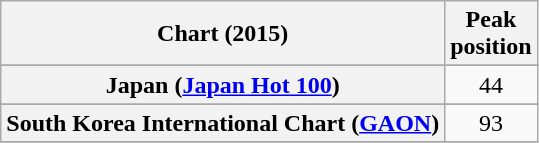<table class="wikitable sortable plainrowheaders" style="text-align:center">
<tr>
<th scope="col">Chart (2015)</th>
<th scope="col">Peak<br>position</th>
</tr>
<tr>
</tr>
<tr>
</tr>
<tr>
<th scope="row">Japan (<a href='#'>Japan Hot 100</a>)</th>
<td>44</td>
</tr>
<tr>
</tr>
<tr>
<th scope="row">South Korea International Chart (<a href='#'>GAON</a>)</th>
<td>93</td>
</tr>
<tr>
</tr>
</table>
